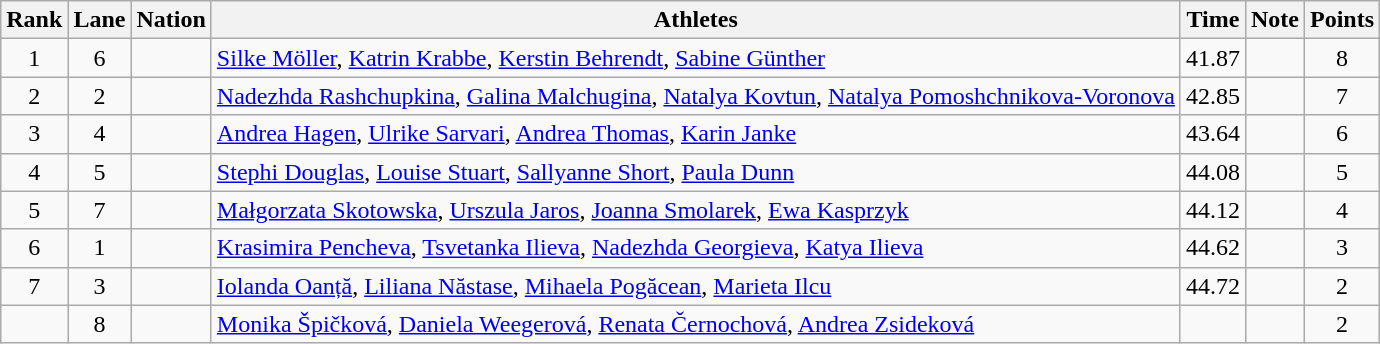<table class="wikitable sortable" style="text-align:center">
<tr>
<th>Rank</th>
<th>Lane</th>
<th>Nation</th>
<th>Athletes</th>
<th>Time</th>
<th>Note</th>
<th>Points</th>
</tr>
<tr>
<td>1</td>
<td>6</td>
<td align=left></td>
<td align=left><a href='#'>Silke Möller</a>, <a href='#'>Katrin Krabbe</a>, <a href='#'>Kerstin Behrendt</a>, <a href='#'>Sabine Günther</a></td>
<td>41.87</td>
<td></td>
<td>8</td>
</tr>
<tr>
<td>2</td>
<td>2</td>
<td align=left></td>
<td align=left><a href='#'>Nadezhda Rashchupkina</a>, <a href='#'>Galina Malchugina</a>, <a href='#'>Natalya Kovtun</a>, <a href='#'>Natalya Pomoshchnikova-Voronova</a></td>
<td>42.85</td>
<td></td>
<td>7</td>
</tr>
<tr>
<td>3</td>
<td>4</td>
<td align=left></td>
<td align=left><a href='#'>Andrea Hagen</a>, <a href='#'>Ulrike Sarvari</a>, <a href='#'>Andrea Thomas</a>, <a href='#'>Karin Janke</a></td>
<td>43.64</td>
<td></td>
<td>6</td>
</tr>
<tr>
<td>4</td>
<td>5</td>
<td align=left></td>
<td align=left><a href='#'>Stephi Douglas</a>, <a href='#'>Louise Stuart</a>, <a href='#'>Sallyanne Short</a>, <a href='#'>Paula Dunn</a></td>
<td>44.08</td>
<td></td>
<td>5</td>
</tr>
<tr>
<td>5</td>
<td>7</td>
<td align=left></td>
<td align=left><a href='#'>Małgorzata Skotowska</a>, <a href='#'>Urszula Jaros</a>, <a href='#'>Joanna Smolarek</a>, <a href='#'>Ewa Kasprzyk</a></td>
<td>44.12</td>
<td></td>
<td>4</td>
</tr>
<tr>
<td>6</td>
<td>1</td>
<td align=left></td>
<td align=left><a href='#'>Krasimira Pencheva</a>, <a href='#'>Tsvetanka Ilieva</a>, <a href='#'>Nadezhda Georgieva</a>, <a href='#'>Katya Ilieva</a></td>
<td>44.62</td>
<td></td>
<td>3</td>
</tr>
<tr>
<td>7</td>
<td>3</td>
<td align=left></td>
<td align=left><a href='#'>Iolanda Oanță</a>, <a href='#'>Liliana Năstase</a>, <a href='#'>Mihaela Pogăcean</a>, <a href='#'>Marieta Ilcu</a></td>
<td>44.72</td>
<td></td>
<td>2</td>
</tr>
<tr>
<td></td>
<td>8</td>
<td align=left></td>
<td align=left><a href='#'>Monika Špičková</a>, <a href='#'>Daniela Weegerová</a>, <a href='#'>Renata Černochová</a>, <a href='#'>Andrea Zsideková</a></td>
<td></td>
<td></td>
<td>2</td>
</tr>
</table>
